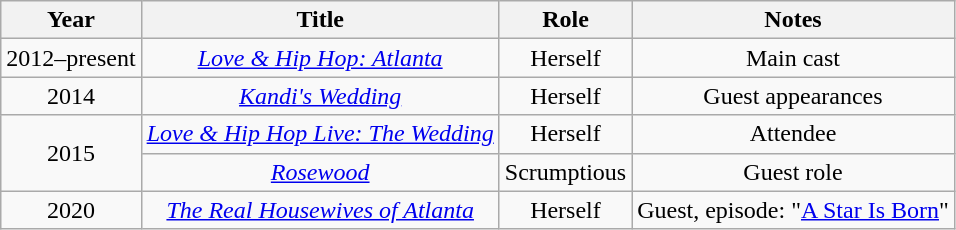<table class="wikitable sortable">
<tr>
<th>Year</th>
<th>Title</th>
<th>Role</th>
<th>Notes</th>
</tr>
<tr style="text-align:center;">
<td>2012–present</td>
<td><em><a href='#'>Love & Hip Hop: Atlanta</a></em></td>
<td>Herself</td>
<td>Main cast</td>
</tr>
<tr style="text-align:center;">
<td>2014</td>
<td><em><a href='#'>Kandi's Wedding</a></em></td>
<td>Herself</td>
<td>Guest appearances</td>
</tr>
<tr style="text-align:center;">
<td rowspan=2>2015</td>
<td><em><a href='#'>Love & Hip Hop Live: The Wedding</a></em></td>
<td>Herself</td>
<td>Attendee</td>
</tr>
<tr style="text-align:center;">
<td><em><a href='#'>Rosewood</a></em></td>
<td>Scrumptious</td>
<td>Guest role</td>
</tr>
<tr style="text-align:center;">
<td>2020</td>
<td><em><a href='#'>The Real Housewives of Atlanta</a></em></td>
<td>Herself</td>
<td>Guest, episode: "<a href='#'>A Star Is Born</a>"</td>
</tr>
</table>
